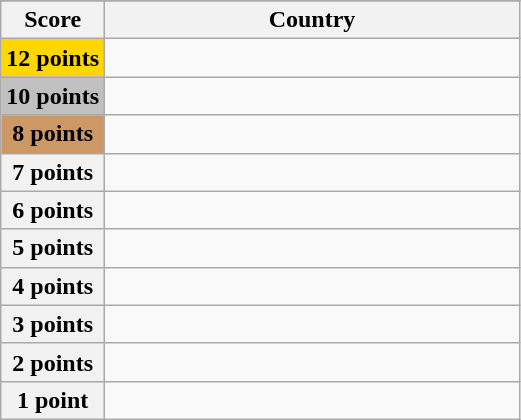<table class="wikitable">
<tr>
</tr>
<tr>
<th scope="col" width="20%">Score</th>
<th scope="col">Country</th>
</tr>
<tr>
<th scope="row" style="background:gold">12 points</th>
<td></td>
</tr>
<tr>
<th scope="row" style="background:silver">10 points</th>
<td></td>
</tr>
<tr>
<th scope="row" style="background:#CC9966">8 points</th>
<td></td>
</tr>
<tr>
<th scope="row">7 points</th>
<td></td>
</tr>
<tr>
<th scope="row">6 points</th>
<td></td>
</tr>
<tr>
<th scope="row">5 points</th>
<td></td>
</tr>
<tr>
<th scope="row">4 points</th>
<td></td>
</tr>
<tr>
<th scope="row">3 points</th>
<td></td>
</tr>
<tr>
<th scope="row">2 points</th>
<td></td>
</tr>
<tr>
<th scope="row">1 point</th>
<td></td>
</tr>
</table>
